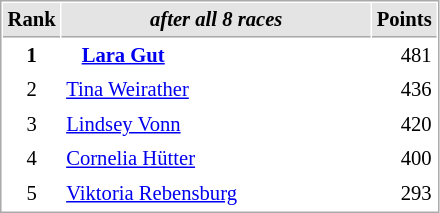<table cellspacing="1" cellpadding="3" style="border:1px solid #aaa; font-size:86%;">
<tr style="background:#e4e4e4;">
<th style="border-bottom:1px solid #aaa; width:10px;">Rank</th>
<th style="border-bottom:1px solid #aaa; width:200px; white-space:nowrap;"><em>after all 8 races</em> </th>
<th style="border-bottom:1px solid #aaa; width:20px;">Points</th>
</tr>
<tr>
<td style="text-align:center;"><strong>1</strong></td>
<td><strong>   <a href='#'>Lara Gut</a> </strong></td>
<td align="right">481</td>
</tr>
<tr>
<td style="text-align:center;">2</td>
<td style="white-space: nowrap"> <a href='#'>Tina Weirather</a></td>
<td align="right">436</td>
</tr>
<tr>
<td style="text-align:center;">3</td>
<td> <a href='#'>Lindsey Vonn</a></td>
<td align="right">420</td>
</tr>
<tr>
<td style="text-align:center;">4</td>
<td style="white-space:nowrap;"> <a href='#'>Cornelia Hütter</a></td>
<td align="right">400</td>
</tr>
<tr>
<td style="text-align:center;">5</td>
<td style="white-space:nowrap;"> <a href='#'>Viktoria Rebensburg</a></td>
<td align="right">293</td>
</tr>
</table>
